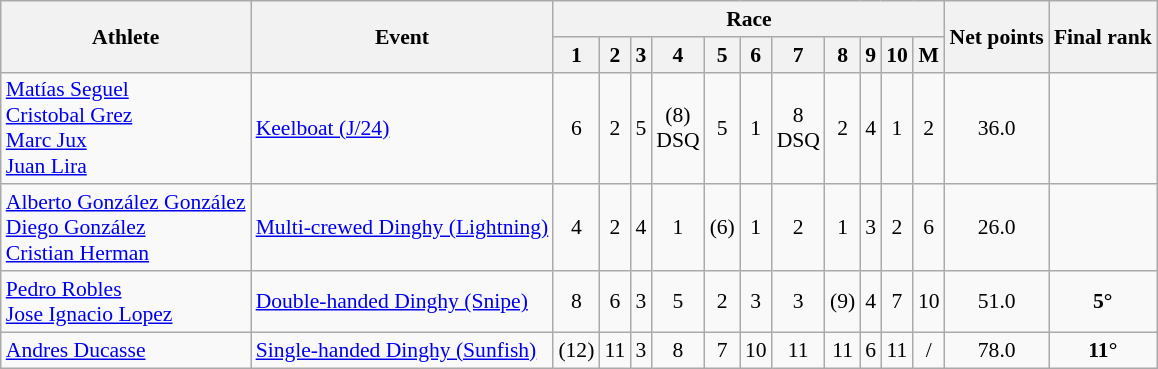<table class="wikitable" border="1" style="font-size:90%">
<tr>
<th rowspan=2>Athlete</th>
<th rowspan=2>Event</th>
<th colspan=11>Race</th>
<th rowspan=2>Net points</th>
<th rowspan=2>Final rank</th>
</tr>
<tr>
<th>1</th>
<th>2</th>
<th>3</th>
<th>4</th>
<th>5</th>
<th>6</th>
<th>7</th>
<th>8</th>
<th>9</th>
<th>10</th>
<th>M</th>
</tr>
<tr align=center>
<td align=left><a href='#'>Matías Seguel</a><br><a href='#'>Cristobal Grez</a><br><a href='#'>Marc Jux</a><br><a href='#'>Juan Lira</a></td>
<td align=left><a href='#'>Keelboat (J/24)</a></td>
<td>6</td>
<td>2</td>
<td>5</td>
<td>(8)<br>DSQ</td>
<td>5</td>
<td>1</td>
<td>8<br>DSQ</td>
<td>2</td>
<td>4</td>
<td>1</td>
<td>2</td>
<td>36.0</td>
<td></td>
</tr>
<tr align=center>
<td align=left><a href='#'>Alberto González González</a><br><a href='#'>Diego González</a><br><a href='#'>Cristian Herman</a></td>
<td align=left><a href='#'>Multi-crewed Dinghy (Lightning)</a></td>
<td>4</td>
<td>2</td>
<td>4</td>
<td>1</td>
<td>(6)</td>
<td>1</td>
<td>2</td>
<td>1</td>
<td>3</td>
<td>2</td>
<td>6</td>
<td>26.0</td>
<td></td>
</tr>
<tr align=center>
<td align=left><a href='#'>Pedro Robles</a><br><a href='#'>Jose Ignacio Lopez</a></td>
<td align=left><a href='#'>Double-handed Dinghy (Snipe)</a></td>
<td>8</td>
<td>6</td>
<td>3</td>
<td>5</td>
<td>2</td>
<td>3</td>
<td>3</td>
<td>(9)</td>
<td>4</td>
<td>7</td>
<td>10</td>
<td>51.0</td>
<td><strong>5°</strong></td>
</tr>
<tr align=center>
<td align=left><a href='#'>Andres Ducasse</a></td>
<td align=left><a href='#'>Single-handed Dinghy (Sunfish)</a></td>
<td>(12)</td>
<td>11</td>
<td>3</td>
<td>8</td>
<td>7</td>
<td>10</td>
<td>11</td>
<td>11</td>
<td>6</td>
<td>11</td>
<td>/</td>
<td>78.0</td>
<td><strong>11°</strong></td>
</tr>
</table>
